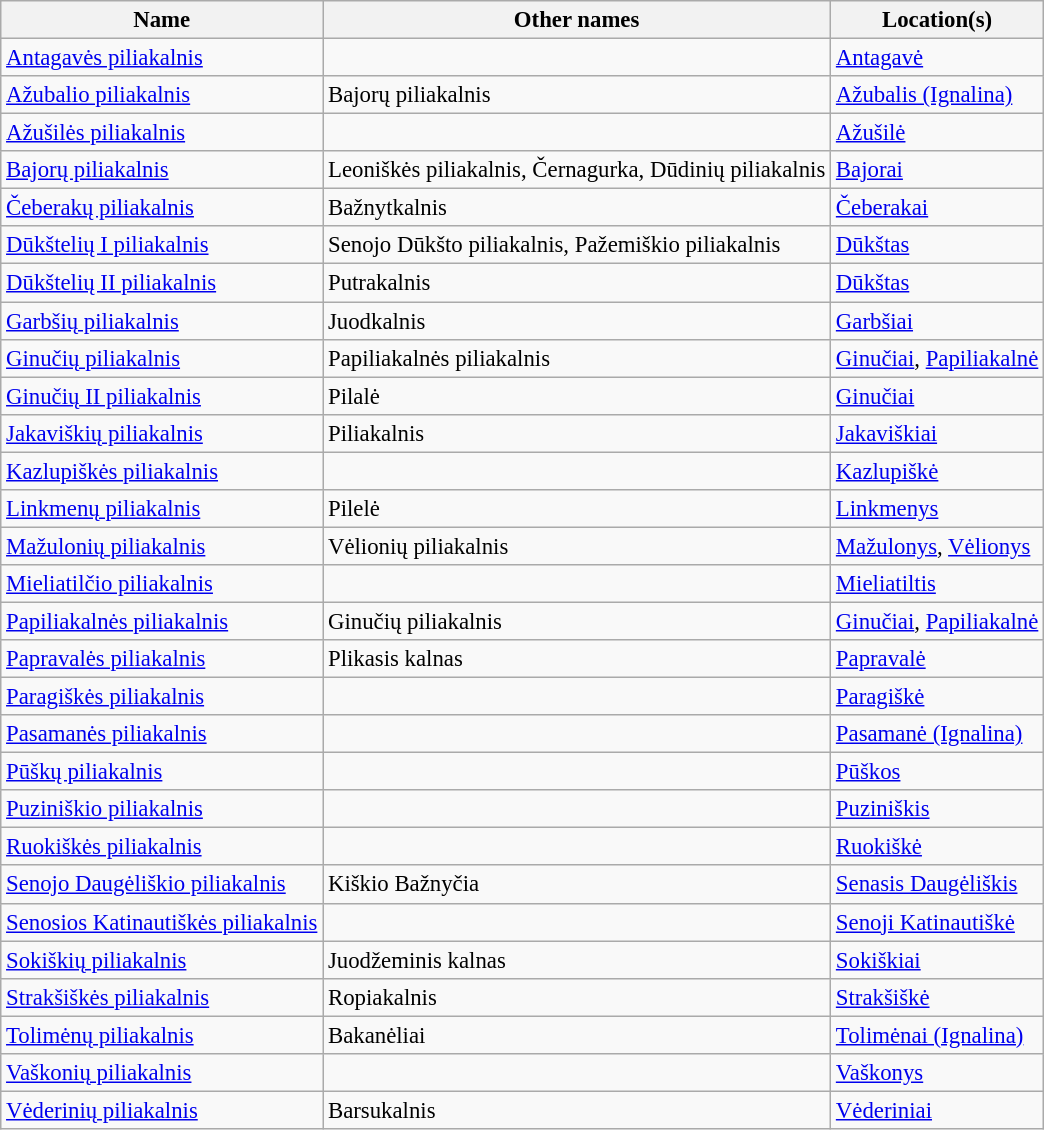<table class="wikitable" style="font-size: 95%;">
<tr>
<th>Name</th>
<th>Other names</th>
<th>Location(s)</th>
</tr>
<tr>
<td><a href='#'>Antagavės piliakalnis</a></td>
<td></td>
<td><a href='#'>Antagavė</a></td>
</tr>
<tr>
<td><a href='#'>Ažubalio piliakalnis</a></td>
<td>Bajorų piliakalnis</td>
<td><a href='#'>Ažubalis (Ignalina)</a></td>
</tr>
<tr>
<td><a href='#'>Ažušilės piliakalnis</a></td>
<td></td>
<td><a href='#'>Ažušilė</a></td>
</tr>
<tr>
<td><a href='#'>Bajorų piliakalnis</a></td>
<td>Leoniškės piliakalnis, Černagurka, Dūdinių piliakalnis</td>
<td><a href='#'>Bajorai</a></td>
</tr>
<tr>
<td><a href='#'>Čeberakų piliakalnis</a></td>
<td>Bažnytkalnis</td>
<td><a href='#'>Čeberakai</a></td>
</tr>
<tr>
<td><a href='#'>Dūkštelių I piliakalnis</a></td>
<td>Senojo Dūkšto piliakalnis, Pažemiškio piliakalnis</td>
<td><a href='#'>Dūkštas</a></td>
</tr>
<tr>
<td><a href='#'>Dūkštelių II piliakalnis</a></td>
<td>Putrakalnis</td>
<td><a href='#'>Dūkštas</a></td>
</tr>
<tr>
<td><a href='#'>Garbšių piliakalnis</a></td>
<td>Juodkalnis</td>
<td><a href='#'>Garbšiai</a></td>
</tr>
<tr>
<td><a href='#'>Ginučių piliakalnis</a></td>
<td>Papiliakalnės piliakalnis</td>
<td><a href='#'>Ginučiai</a>, <a href='#'>Papiliakalnė</a></td>
</tr>
<tr>
<td><a href='#'>Ginučių II piliakalnis</a></td>
<td>Pilalė</td>
<td><a href='#'>Ginučiai</a></td>
</tr>
<tr>
<td><a href='#'>Jakaviškių piliakalnis</a></td>
<td>Piliakalnis</td>
<td><a href='#'>Jakaviškiai</a></td>
</tr>
<tr>
<td><a href='#'>Kazlupiškės piliakalnis</a></td>
<td></td>
<td><a href='#'>Kazlupiškė</a></td>
</tr>
<tr>
<td><a href='#'>Linkmenų piliakalnis</a></td>
<td>Pilelė</td>
<td><a href='#'>Linkmenys</a></td>
</tr>
<tr>
<td><a href='#'>Mažulonių piliakalnis</a></td>
<td>Vėlionių piliakalnis</td>
<td><a href='#'>Mažulonys</a>, <a href='#'>Vėlionys</a></td>
</tr>
<tr>
<td><a href='#'>Mieliatilčio piliakalnis</a></td>
<td></td>
<td><a href='#'>Mieliatiltis</a></td>
</tr>
<tr>
<td><a href='#'>Papiliakalnės piliakalnis</a></td>
<td>Ginučių piliakalnis</td>
<td><a href='#'>Ginučiai</a>, <a href='#'>Papiliakalnė</a></td>
</tr>
<tr>
<td><a href='#'>Papravalės piliakalnis</a></td>
<td>Plikasis kalnas</td>
<td><a href='#'>Papravalė</a></td>
</tr>
<tr>
<td><a href='#'>Paragiškės piliakalnis</a></td>
<td></td>
<td><a href='#'>Paragiškė</a></td>
</tr>
<tr>
<td><a href='#'>Pasamanės piliakalnis</a></td>
<td></td>
<td><a href='#'>Pasamanė (Ignalina)</a></td>
</tr>
<tr>
<td><a href='#'>Pūškų piliakalnis</a></td>
<td></td>
<td><a href='#'>Pūškos</a></td>
</tr>
<tr>
<td><a href='#'>Puziniškio piliakalnis</a></td>
<td></td>
<td><a href='#'>Puziniškis</a></td>
</tr>
<tr>
<td><a href='#'>Ruokiškės piliakalnis</a></td>
<td></td>
<td><a href='#'>Ruokiškė</a></td>
</tr>
<tr>
<td><a href='#'>Senojo Daugėliškio piliakalnis</a></td>
<td>Kiškio Bažnyčia</td>
<td><a href='#'>Senasis Daugėliškis</a></td>
</tr>
<tr>
<td><a href='#'>Senosios Katinautiškės piliakalnis</a></td>
<td></td>
<td><a href='#'>Senoji Katinautiškė</a></td>
</tr>
<tr>
<td><a href='#'>Sokiškių piliakalnis</a></td>
<td>Juodžeminis kalnas</td>
<td><a href='#'>Sokiškiai</a></td>
</tr>
<tr>
<td><a href='#'>Strakšiškės piliakalnis</a></td>
<td>Ropiakalnis</td>
<td><a href='#'>Strakšiškė</a></td>
</tr>
<tr>
<td><a href='#'>Tolimėnų piliakalnis</a></td>
<td>Bakanėliai</td>
<td><a href='#'>Tolimėnai (Ignalina)</a></td>
</tr>
<tr>
<td><a href='#'>Vaškonių piliakalnis</a></td>
<td></td>
<td><a href='#'>Vaškonys</a></td>
</tr>
<tr>
<td><a href='#'>Vėderinių piliakalnis</a></td>
<td>Barsukalnis</td>
<td><a href='#'>Vėderiniai</a></td>
</tr>
</table>
